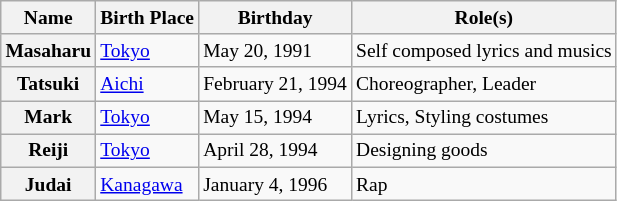<table class="wikitable" style="font-size:small">
<tr>
<th>Name</th>
<th>Birth Place</th>
<th>Birthday</th>
<th>Role(s)</th>
</tr>
<tr>
<th>Masaharu</th>
<td><a href='#'>Tokyo</a></td>
<td>May 20, 1991</td>
<td>Self composed lyrics and musics</td>
</tr>
<tr>
<th>Tatsuki</th>
<td><a href='#'>Aichi</a></td>
<td>February 21, 1994</td>
<td>Choreographer, Leader</td>
</tr>
<tr>
<th>Mark</th>
<td><a href='#'>Tokyo</a></td>
<td>May 15, 1994</td>
<td>Lyrics, Styling costumes</td>
</tr>
<tr>
<th>Reiji</th>
<td><a href='#'>Tokyo</a></td>
<td>April 28, 1994</td>
<td>Designing goods</td>
</tr>
<tr>
<th>Judai</th>
<td><a href='#'>Kanagawa</a></td>
<td>January 4, 1996</td>
<td>Rap</td>
</tr>
</table>
